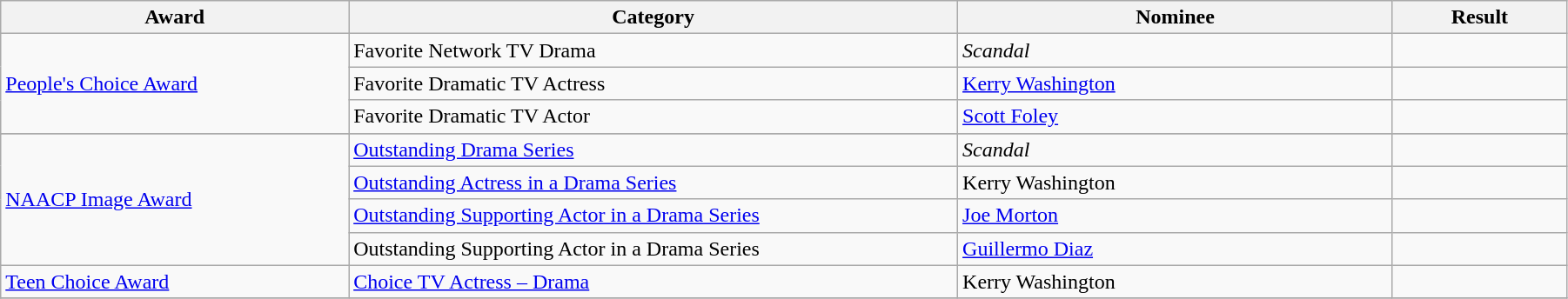<table class="wikitable sortable" style="width:95%;">
<tr>
<th style="width:20%;">Award</th>
<th style="width:35%;">Category</th>
<th style="width:25%;">Nominee</th>
<th style="width:10%;">Result</th>
</tr>
<tr>
<td rowspan="3"><a href='#'>People's Choice Award</a></td>
<td>Favorite Network TV Drama</td>
<td><em>Scandal</em></td>
<td></td>
</tr>
<tr>
<td>Favorite Dramatic TV Actress</td>
<td><a href='#'>Kerry Washington</a></td>
<td></td>
</tr>
<tr>
<td>Favorite Dramatic TV Actor</td>
<td><a href='#'>Scott Foley</a></td>
<td></td>
</tr>
<tr>
</tr>
<tr>
<td rowspan="4"><a href='#'>NAACP Image Award</a></td>
<td><a href='#'>Outstanding Drama Series</a></td>
<td><em>Scandal</em></td>
<td></td>
</tr>
<tr>
<td><a href='#'>Outstanding Actress in a Drama Series</a></td>
<td>Kerry Washington</td>
<td></td>
</tr>
<tr>
<td><a href='#'>Outstanding Supporting Actor in a Drama Series</a></td>
<td><a href='#'>Joe Morton</a></td>
<td></td>
</tr>
<tr>
<td>Outstanding Supporting Actor in a Drama Series</td>
<td><a href='#'>Guillermo Diaz</a></td>
<td></td>
</tr>
<tr>
<td><a href='#'>Teen Choice Award</a></td>
<td><a href='#'>Choice TV Actress – Drama</a></td>
<td>Kerry Washington</td>
<td></td>
</tr>
<tr>
</tr>
</table>
